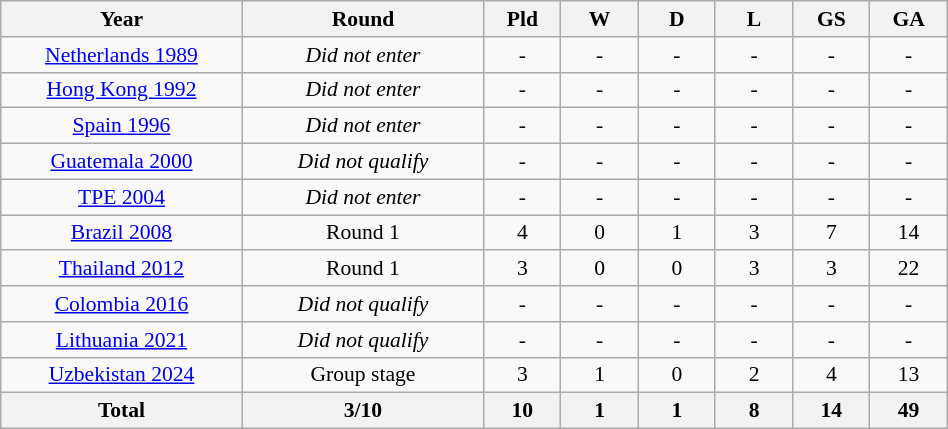<table class="wikitable" width=50% style="text-align: center;font-size:90%;">
<tr>
<th width=25%>Year</th>
<th width=25%>Round</th>
<th width=8%>Pld</th>
<th width=8%>W</th>
<th width=8%>D</th>
<th width=8%>L</th>
<th width=8%>GS</th>
<th width=8%>GA</th>
</tr>
<tr>
<td><a href='#'>Netherlands 1989</a></td>
<td><em>Did not enter</em></td>
<td>-</td>
<td>-</td>
<td>-</td>
<td>-</td>
<td>-</td>
<td>-</td>
</tr>
<tr>
<td><a href='#'>Hong Kong 1992</a></td>
<td><em>Did not enter</em></td>
<td>-</td>
<td>-</td>
<td>-</td>
<td>-</td>
<td>-</td>
<td>-</td>
</tr>
<tr>
<td><a href='#'>Spain 1996</a></td>
<td><em>Did not enter</em></td>
<td>-</td>
<td>-</td>
<td>-</td>
<td>-</td>
<td>-</td>
<td>-</td>
</tr>
<tr>
<td><a href='#'>Guatemala 2000</a></td>
<td><em>Did not qualify</em></td>
<td>-</td>
<td>-</td>
<td>-</td>
<td>-</td>
<td>-</td>
<td>-</td>
</tr>
<tr>
<td><a href='#'>TPE 2004</a></td>
<td><em>Did not enter</em></td>
<td>-</td>
<td>-</td>
<td>-</td>
<td>-</td>
<td>-</td>
<td>-</td>
</tr>
<tr>
<td><a href='#'>Brazil 2008</a></td>
<td>Round 1</td>
<td>4</td>
<td>0</td>
<td>1</td>
<td>3</td>
<td>7</td>
<td>14</td>
</tr>
<tr>
<td><a href='#'>Thailand 2012</a></td>
<td>Round 1</td>
<td>3</td>
<td>0</td>
<td>0</td>
<td>3</td>
<td>3</td>
<td>22</td>
</tr>
<tr>
<td><a href='#'>Colombia 2016</a></td>
<td><em>Did not qualify</em></td>
<td>-</td>
<td>-</td>
<td>-</td>
<td>-</td>
<td>-</td>
<td>-</td>
</tr>
<tr>
<td><a href='#'>Lithuania 2021</a></td>
<td><em>Did not qualify</em></td>
<td>-</td>
<td>-</td>
<td>-</td>
<td>-</td>
<td>-</td>
<td>-</td>
</tr>
<tr>
<td><a href='#'>Uzbekistan 2024</a></td>
<td>Group stage</td>
<td>3</td>
<td>1</td>
<td>0</td>
<td>2</td>
<td>4</td>
<td>13</td>
</tr>
<tr>
<th><strong>Total</strong></th>
<th>3/10</th>
<th>10</th>
<th>1</th>
<th>1</th>
<th>8</th>
<th>14</th>
<th>49</th>
</tr>
</table>
